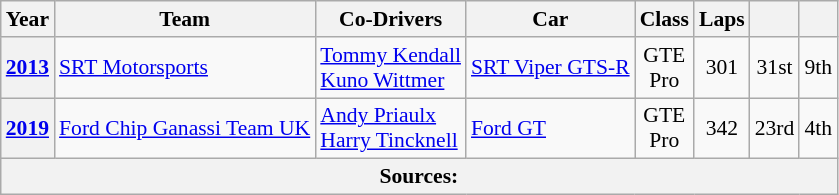<table class="wikitable" style="text-align:center; font-size:90%">
<tr>
<th>Year</th>
<th>Team</th>
<th>Co-Drivers</th>
<th>Car</th>
<th>Class</th>
<th>Laps</th>
<th></th>
<th></th>
</tr>
<tr>
<th><a href='#'>2013</a></th>
<td align="left"> <a href='#'>SRT Motorsports</a></td>
<td align="left"> <a href='#'>Tommy Kendall</a><br> <a href='#'>Kuno Wittmer</a></td>
<td align="left"><a href='#'>SRT Viper GTS-R</a></td>
<td>GTE<br>Pro</td>
<td>301</td>
<td>31st</td>
<td>9th</td>
</tr>
<tr>
<th><a href='#'>2019</a></th>
<td align="left"> <a href='#'>Ford Chip Ganassi Team UK</a></td>
<td align="left"> <a href='#'>Andy Priaulx</a><br> <a href='#'>Harry Tincknell</a></td>
<td align="left"><a href='#'>Ford GT</a></td>
<td>GTE<br>Pro</td>
<td>342</td>
<td>23rd</td>
<td>4th</td>
</tr>
<tr>
<th colspan="8">Sources:</th>
</tr>
</table>
